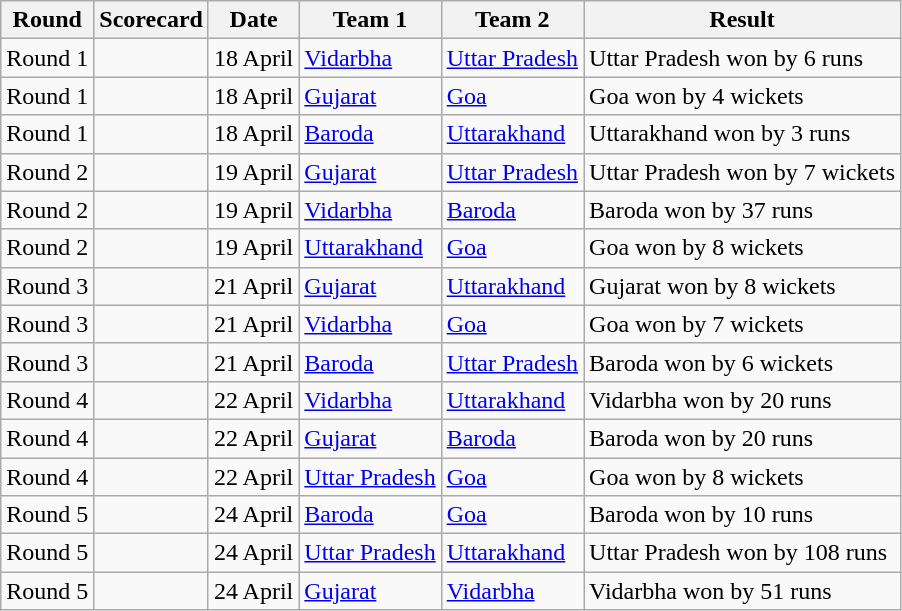<table class="wikitable collapsible sortable collapsed">
<tr>
<th>Round</th>
<th>Scorecard</th>
<th>Date</th>
<th>Team 1</th>
<th>Team 2</th>
<th>Result</th>
</tr>
<tr>
<td>Round 1</td>
<td></td>
<td>18 April</td>
<td><a href='#'>Vidarbha</a></td>
<td><a href='#'>Uttar Pradesh</a></td>
<td>Uttar Pradesh won by 6 runs</td>
</tr>
<tr>
<td>Round 1</td>
<td></td>
<td>18 April</td>
<td><a href='#'>Gujarat</a></td>
<td><a href='#'>Goa</a></td>
<td>Goa won by 4 wickets</td>
</tr>
<tr>
<td>Round 1</td>
<td></td>
<td>18 April</td>
<td><a href='#'>Baroda</a></td>
<td><a href='#'>Uttarakhand</a></td>
<td>Uttarakhand won by 3 runs</td>
</tr>
<tr>
<td>Round 2</td>
<td></td>
<td>19 April</td>
<td><a href='#'>Gujarat</a></td>
<td><a href='#'>Uttar Pradesh</a></td>
<td>Uttar Pradesh won by 7 wickets</td>
</tr>
<tr>
<td>Round 2</td>
<td></td>
<td>19 April</td>
<td><a href='#'>Vidarbha</a></td>
<td><a href='#'>Baroda</a></td>
<td>Baroda won by 37 runs</td>
</tr>
<tr>
<td>Round 2</td>
<td></td>
<td>19 April</td>
<td><a href='#'>Uttarakhand</a></td>
<td><a href='#'>Goa</a></td>
<td>Goa won by 8 wickets</td>
</tr>
<tr>
<td>Round 3</td>
<td></td>
<td>21 April</td>
<td><a href='#'>Gujarat</a></td>
<td><a href='#'>Uttarakhand</a></td>
<td>Gujarat won by 8 wickets</td>
</tr>
<tr>
<td>Round 3</td>
<td></td>
<td>21 April</td>
<td><a href='#'>Vidarbha</a></td>
<td><a href='#'>Goa</a></td>
<td>Goa won by 7 wickets</td>
</tr>
<tr>
<td>Round 3</td>
<td></td>
<td>21 April</td>
<td><a href='#'>Baroda</a></td>
<td><a href='#'>Uttar Pradesh</a></td>
<td>Baroda won by 6 wickets</td>
</tr>
<tr>
<td>Round 4</td>
<td></td>
<td>22 April</td>
<td><a href='#'>Vidarbha</a></td>
<td><a href='#'>Uttarakhand</a></td>
<td>Vidarbha won by 20 runs</td>
</tr>
<tr>
<td>Round 4</td>
<td></td>
<td>22 April</td>
<td><a href='#'>Gujarat</a></td>
<td><a href='#'>Baroda</a></td>
<td>Baroda won by 20 runs</td>
</tr>
<tr>
<td>Round 4</td>
<td></td>
<td>22 April</td>
<td><a href='#'>Uttar Pradesh</a></td>
<td><a href='#'>Goa</a></td>
<td>Goa won by 8 wickets</td>
</tr>
<tr>
<td>Round 5</td>
<td></td>
<td>24 April</td>
<td><a href='#'>Baroda</a></td>
<td><a href='#'>Goa</a></td>
<td>Baroda won by 10 runs</td>
</tr>
<tr>
<td>Round 5</td>
<td></td>
<td>24 April</td>
<td><a href='#'>Uttar Pradesh</a></td>
<td><a href='#'>Uttarakhand</a></td>
<td>Uttar Pradesh won by 108 runs</td>
</tr>
<tr>
<td>Round 5</td>
<td></td>
<td>24 April</td>
<td><a href='#'>Gujarat</a></td>
<td><a href='#'>Vidarbha</a></td>
<td>Vidarbha won by 51 runs</td>
</tr>
</table>
